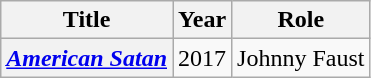<table class="wikitable plainrowheaders sortable">
<tr>
<th>Title</th>
<th>Year</th>
<th>Role</th>
</tr>
<tr>
<th scope="row"><em><a href='#'>American Satan</a></em></th>
<td>2017</td>
<td>Johnny Faust</td>
</tr>
</table>
